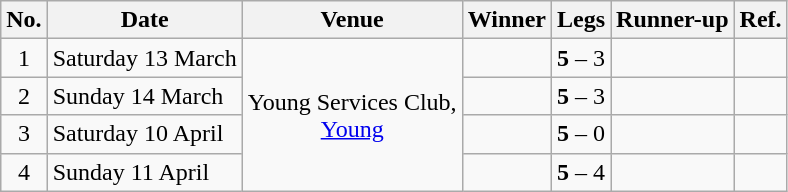<table class="wikitable">
<tr>
<th>No.</th>
<th>Date</th>
<th>Venue</th>
<th>Winner</th>
<th>Legs</th>
<th>Runner-up</th>
<th>Ref.</th>
</tr>
<tr>
<td align=center>1</td>
<td align=left>Saturday 13 March</td>
<td align="center" rowspan="4">Young Services Club,<br>  <a href='#'>Young</a></td>
<td align="right"></td>
<td align="center"><strong>5</strong> – 3</td>
<td></td>
<td align="center"></td>
</tr>
<tr>
<td align=center>2</td>
<td align=left>Sunday 14 March</td>
<td align="right"></td>
<td align="center"><strong>5</strong> – 3</td>
<td></td>
<td align="center"></td>
</tr>
<tr>
<td align=center>3</td>
<td align=left>Saturday 10 April</td>
<td align="right"></td>
<td align="center"><strong>5</strong> – 0</td>
<td></td>
<td align="center"></td>
</tr>
<tr>
<td align=center>4</td>
<td align=left>Sunday 11 April</td>
<td align="right"></td>
<td align="center"><strong>5</strong> – 4</td>
<td></td>
<td align="center"></td>
</tr>
</table>
